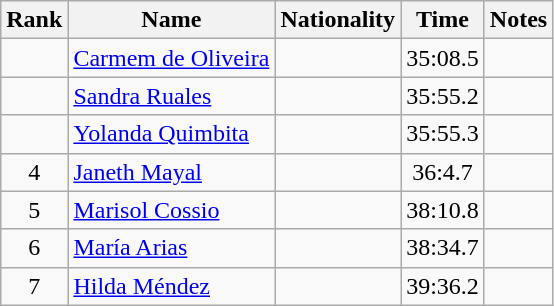<table class="wikitable sortable" style="text-align:center">
<tr>
<th>Rank</th>
<th>Name</th>
<th>Nationality</th>
<th>Time</th>
<th>Notes</th>
</tr>
<tr>
<td></td>
<td align=left><a href='#'>Carmem de Oliveira</a></td>
<td align=left></td>
<td>35:08.5</td>
<td></td>
</tr>
<tr>
<td></td>
<td align=left><a href='#'>Sandra Ruales</a></td>
<td align=left></td>
<td>35:55.2</td>
<td></td>
</tr>
<tr>
<td></td>
<td align=left><a href='#'>Yolanda Quimbita</a></td>
<td align=left></td>
<td>35:55.3</td>
<td></td>
</tr>
<tr>
<td>4</td>
<td align=left><a href='#'>Janeth Mayal</a></td>
<td align=left></td>
<td>36:4.7</td>
<td></td>
</tr>
<tr>
<td>5</td>
<td align=left><a href='#'>Marisol Cossio</a></td>
<td align=left></td>
<td>38:10.8</td>
<td></td>
</tr>
<tr>
<td>6</td>
<td align=left><a href='#'>María Arias</a></td>
<td align=left></td>
<td>38:34.7</td>
<td></td>
</tr>
<tr>
<td>7</td>
<td align=left><a href='#'>Hilda Méndez</a></td>
<td align=left></td>
<td>39:36.2</td>
<td></td>
</tr>
</table>
